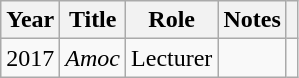<table class="wikitable">
<tr>
<th>Year</th>
<th>Title</th>
<th>Role</th>
<th>Notes</th>
<th></th>
</tr>
<tr>
<td>2017</td>
<td><em>Amoc</em></td>
<td>Lecturer</td>
<td></td>
<td></td>
</tr>
</table>
